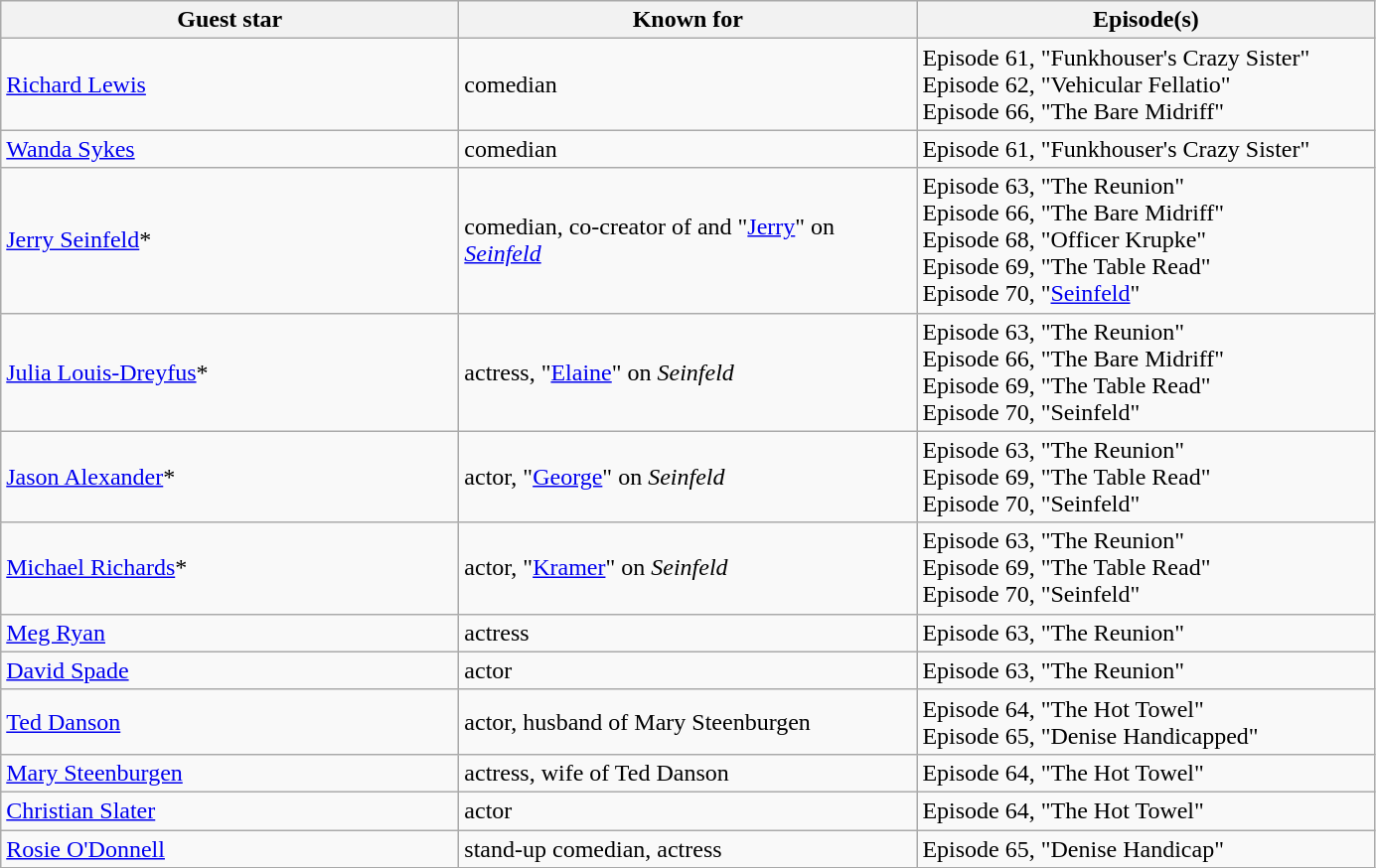<table class="wikitable">
<tr>
<th scope="col" style="width:300px;">Guest star</th>
<th scope="col" style="width:300px;">Known for</th>
<th scope="col" style="width:300px;">Episode(s)</th>
</tr>
<tr>
<td><a href='#'>Richard Lewis</a></td>
<td>comedian</td>
<td>Episode 61, "Funkhouser's Crazy Sister"<br>Episode 62, "Vehicular Fellatio"<br>Episode 66, "The Bare Midriff"</td>
</tr>
<tr>
<td><a href='#'>Wanda Sykes</a></td>
<td>comedian</td>
<td>Episode 61, "Funkhouser's Crazy Sister"</td>
</tr>
<tr>
<td><a href='#'>Jerry Seinfeld</a>*</td>
<td>comedian, co-creator of and "<a href='#'>Jerry</a>" on <em><a href='#'>Seinfeld</a></em></td>
<td>Episode 63, "The Reunion"<br>Episode 66, "The Bare Midriff"<br>Episode 68, "Officer Krupke"<br>Episode 69, "The Table Read"<br>Episode 70, "<a href='#'>Seinfeld</a>"</td>
</tr>
<tr>
<td><a href='#'>Julia Louis-Dreyfus</a>*</td>
<td>actress, "<a href='#'>Elaine</a>" on <em>Seinfeld</em></td>
<td>Episode 63, "The Reunion"<br>Episode 66, "The Bare Midriff"<br>Episode 69, "The Table Read"<br>Episode 70, "Seinfeld"</td>
</tr>
<tr>
<td><a href='#'>Jason Alexander</a>*</td>
<td>actor, "<a href='#'>George</a>" on <em>Seinfeld</em></td>
<td>Episode 63, "The Reunion"<br>Episode 69, "The Table Read"<br>Episode 70, "Seinfeld"</td>
</tr>
<tr>
<td><a href='#'>Michael Richards</a>*</td>
<td>actor, "<a href='#'>Kramer</a>" on <em>Seinfeld</em></td>
<td>Episode 63, "The Reunion"<br>Episode 69, "The Table Read"<br>Episode 70, "Seinfeld"</td>
</tr>
<tr>
<td><a href='#'>Meg Ryan</a></td>
<td>actress</td>
<td>Episode 63, "The Reunion"</td>
</tr>
<tr>
<td><a href='#'>David Spade</a></td>
<td>actor</td>
<td>Episode 63, "The Reunion"</td>
</tr>
<tr>
<td><a href='#'>Ted Danson</a></td>
<td>actor, husband of Mary Steenburgen</td>
<td>Episode 64, "The Hot Towel"<br>Episode 65, "Denise Handicapped"</td>
</tr>
<tr>
<td><a href='#'>Mary Steenburgen</a></td>
<td>actress, wife of Ted Danson</td>
<td>Episode 64, "The Hot Towel"</td>
</tr>
<tr>
<td><a href='#'>Christian Slater</a></td>
<td>actor</td>
<td>Episode 64, "The Hot Towel"</td>
</tr>
<tr>
<td><a href='#'>Rosie O'Donnell</a></td>
<td>stand-up comedian, actress</td>
<td>Episode 65, "Denise Handicap"</td>
</tr>
</table>
